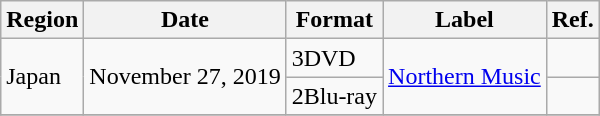<table class="wikitable sortable plainrowheaders">
<tr>
<th scope="col">Region</th>
<th scope="col">Date</th>
<th scope="col">Format</th>
<th scope="col">Label</th>
<th scope="col">Ref.</th>
</tr>
<tr>
<td rowspan="2">Japan</td>
<td rowspan="2">November 27, 2019</td>
<td>3DVD</td>
<td rowspan="2"><a href='#'>Northern Music</a></td>
<td></td>
</tr>
<tr>
<td>2Blu-ray</td>
<td></td>
</tr>
<tr>
</tr>
</table>
